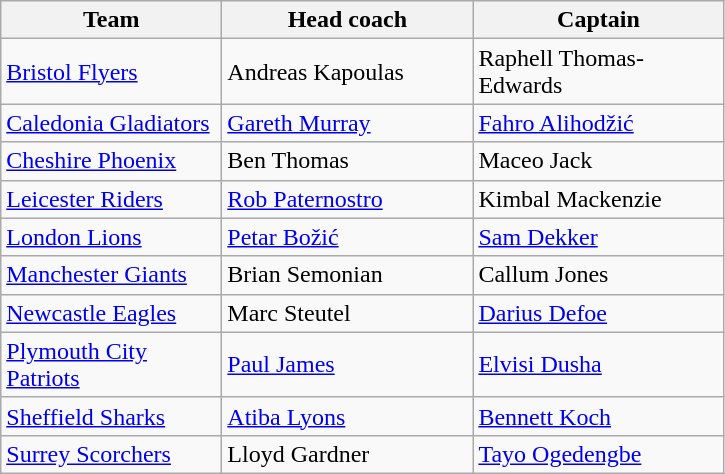<table class="wikitable sortable" style="text-align: left;">
<tr>
<th scope="col" style="width: 140px;">Team</th>
<th scope="col" style="width: 160px;">Head coach</th>
<th scope="col" style="width: 160px;">Captain</th>
</tr>
<tr>
<td><a href='#'>Bristol Flyers</a></td>
<td> Andreas Kapoulas</td>
<td> Raphell Thomas-Edwards</td>
</tr>
<tr>
<td><a href='#'>Caledonia Gladiators</a></td>
<td> <a href='#'>Gareth Murray</a></td>
<td> <a href='#'>Fahro Alihodžić</a></td>
</tr>
<tr>
<td><a href='#'>Cheshire Phoenix</a></td>
<td> Ben Thomas</td>
<td> Maceo Jack</td>
</tr>
<tr>
<td><a href='#'>Leicester Riders</a></td>
<td> <a href='#'>Rob Paternostro</a></td>
<td> Kimbal Mackenzie</td>
</tr>
<tr>
<td><a href='#'>London Lions</a></td>
<td> <a href='#'>Petar Božić</a></td>
<td> <a href='#'>Sam Dekker</a></td>
</tr>
<tr>
<td><a href='#'>Manchester Giants</a></td>
<td> Brian Semonian</td>
<td> Callum Jones</td>
</tr>
<tr>
<td><a href='#'>Newcastle Eagles</a></td>
<td> Marc Steutel</td>
<td> <a href='#'>Darius Defoe</a></td>
</tr>
<tr>
<td><a href='#'>Plymouth City Patriots</a></td>
<td> <a href='#'>Paul James</a></td>
<td> <a href='#'>Elvisi Dusha</a></td>
</tr>
<tr>
<td><a href='#'>Sheffield Sharks</a></td>
<td> <a href='#'>Atiba Lyons</a></td>
<td> <a href='#'>Bennett Koch</a></td>
</tr>
<tr>
<td><a href='#'>Surrey Scorchers</a></td>
<td> Lloyd Gardner</td>
<td> <a href='#'>Tayo Ogedengbe</a></td>
</tr>
</table>
